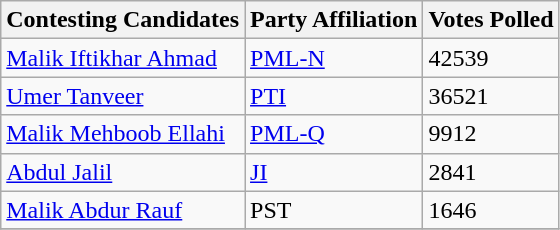<table class="wikitable sortable">
<tr>
<th>Contesting Candidates</th>
<th>Party Affiliation</th>
<th>Votes Polled</th>
</tr>
<tr>
<td><a href='#'>Malik Iftikhar Ahmad</a></td>
<td><a href='#'>PML-N</a></td>
<td>42539</td>
</tr>
<tr>
<td><a href='#'>Umer Tanveer</a></td>
<td><a href='#'>PTI</a></td>
<td>36521</td>
</tr>
<tr>
<td><a href='#'>Malik Mehboob Ellahi</a></td>
<td><a href='#'>PML-Q</a></td>
<td>9912</td>
</tr>
<tr>
<td><a href='#'>Abdul Jalil</a></td>
<td><a href='#'>JI</a></td>
<td>2841</td>
</tr>
<tr>
<td><a href='#'>Malik Abdur Rauf</a></td>
<td>PST</td>
<td>1646</td>
</tr>
<tr>
</tr>
</table>
